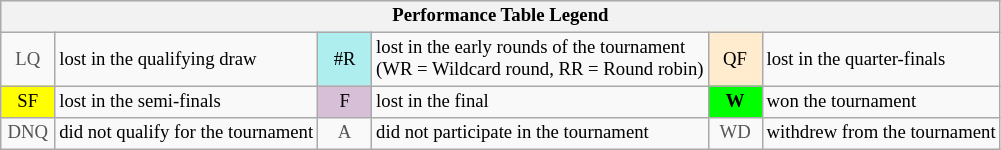<table class="wikitable" style="font-size:78%;">
<tr bgcolor="#efefef">
<th colspan="6">Performance Table Legend</th>
</tr>
<tr>
<td align="center" style="color:#555555;" width="30">LQ</td>
<td>lost in the qualifying draw</td>
<td align="center" style="background:#afeeee;">#R</td>
<td>lost in the early rounds of the tournament<br>(WR = Wildcard round, RR = Round robin)</td>
<td align="center" style="background:#ffebcd;">QF</td>
<td>lost in the quarter-finals</td>
</tr>
<tr>
<td align="center" style="background:yellow;">SF</td>
<td>lost in the semi-finals</td>
<td align="center" style="background:#D8BFD8;">F</td>
<td>lost in the final</td>
<td align="center" style="background:#00ff00;"><strong>W</strong></td>
<td>won the tournament</td>
</tr>
<tr>
<td align="center" style="color:#555555;" width="30">DNQ</td>
<td>did not qualify for the tournament</td>
<td align="center" style="color:#555555;" width="30">A</td>
<td>did not participate in the tournament</td>
<td align="center" style="color:#555555;" width="30">WD</td>
<td>withdrew from the tournament</td>
</tr>
</table>
